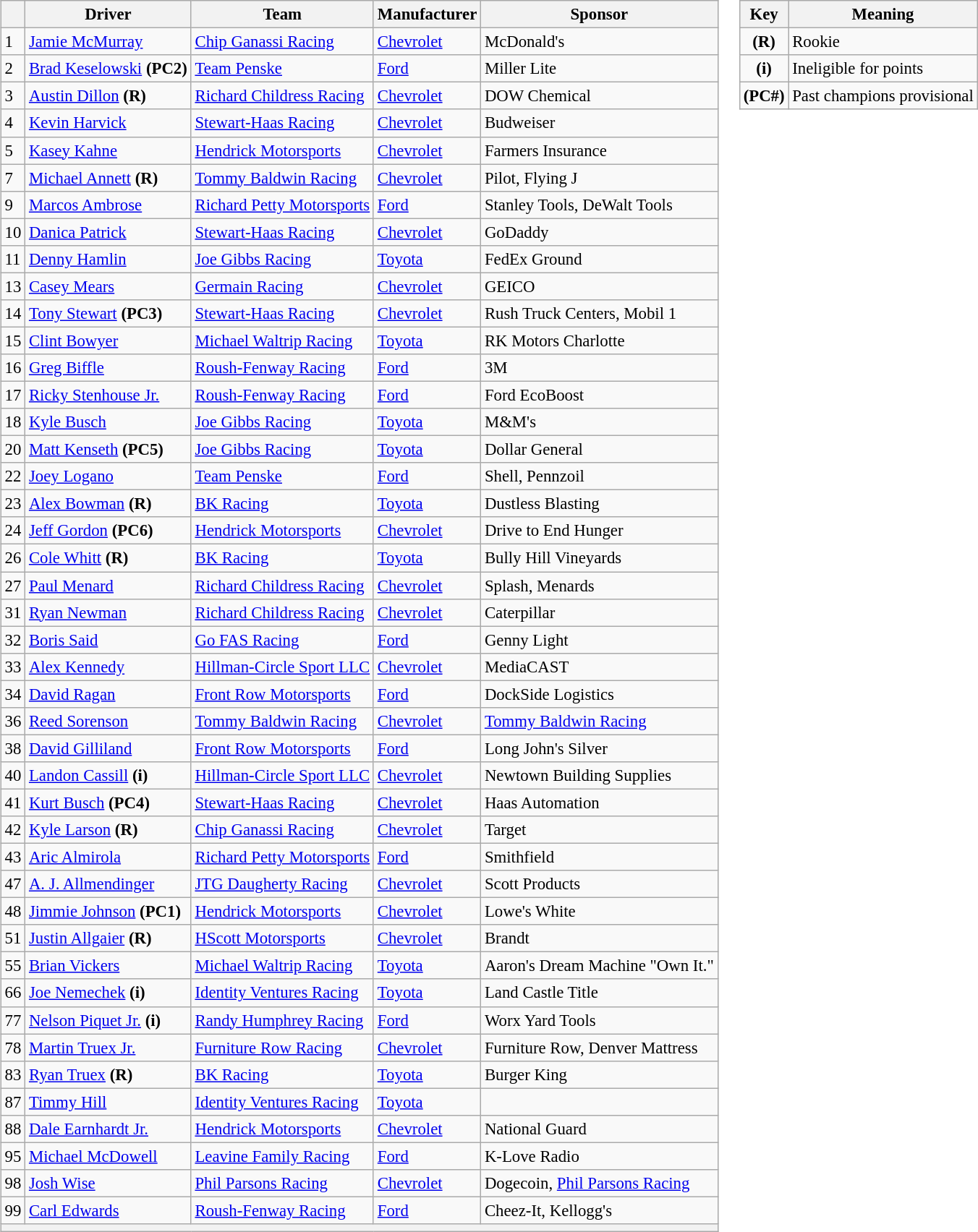<table>
<tr>
<td><br><table class="wikitable" style="font-size:95%">
<tr>
<th></th>
<th>Driver</th>
<th>Team</th>
<th>Manufacturer</th>
<th>Sponsor</th>
</tr>
<tr>
<td>1</td>
<td><a href='#'>Jamie McMurray</a></td>
<td><a href='#'>Chip Ganassi Racing</a></td>
<td><a href='#'>Chevrolet</a></td>
<td>McDonald's</td>
</tr>
<tr>
<td>2</td>
<td><a href='#'>Brad Keselowski</a> <strong>(PC2)</strong></td>
<td><a href='#'>Team Penske</a></td>
<td><a href='#'>Ford</a></td>
<td>Miller Lite</td>
</tr>
<tr>
<td>3</td>
<td><a href='#'>Austin Dillon</a> <strong>(R)</strong></td>
<td><a href='#'>Richard Childress Racing</a></td>
<td><a href='#'>Chevrolet</a></td>
<td>DOW Chemical</td>
</tr>
<tr>
<td>4</td>
<td><a href='#'>Kevin Harvick</a></td>
<td><a href='#'>Stewart-Haas Racing</a></td>
<td><a href='#'>Chevrolet</a></td>
<td>Budweiser</td>
</tr>
<tr>
<td>5</td>
<td><a href='#'>Kasey Kahne</a></td>
<td><a href='#'>Hendrick Motorsports</a></td>
<td><a href='#'>Chevrolet</a></td>
<td>Farmers Insurance</td>
</tr>
<tr>
<td>7</td>
<td><a href='#'>Michael Annett</a> <strong>(R)</strong></td>
<td><a href='#'>Tommy Baldwin Racing</a></td>
<td><a href='#'>Chevrolet</a></td>
<td>Pilot, Flying J</td>
</tr>
<tr>
<td>9</td>
<td><a href='#'>Marcos Ambrose</a></td>
<td><a href='#'>Richard Petty Motorsports</a></td>
<td><a href='#'>Ford</a></td>
<td>Stanley Tools, DeWalt Tools</td>
</tr>
<tr>
<td>10</td>
<td><a href='#'>Danica Patrick</a></td>
<td><a href='#'>Stewart-Haas Racing</a></td>
<td><a href='#'>Chevrolet</a></td>
<td>GoDaddy</td>
</tr>
<tr>
<td>11</td>
<td><a href='#'>Denny Hamlin</a></td>
<td><a href='#'>Joe Gibbs Racing</a></td>
<td><a href='#'>Toyota</a></td>
<td>FedEx Ground</td>
</tr>
<tr>
<td>13</td>
<td><a href='#'>Casey Mears</a></td>
<td><a href='#'>Germain Racing</a></td>
<td><a href='#'>Chevrolet</a></td>
<td>GEICO</td>
</tr>
<tr>
<td>14</td>
<td><a href='#'>Tony Stewart</a> <strong>(PC3)</strong></td>
<td><a href='#'>Stewart-Haas Racing</a></td>
<td><a href='#'>Chevrolet</a></td>
<td>Rush Truck Centers, Mobil 1</td>
</tr>
<tr>
<td>15</td>
<td><a href='#'>Clint Bowyer</a></td>
<td><a href='#'>Michael Waltrip Racing</a></td>
<td><a href='#'>Toyota</a></td>
<td>RK Motors Charlotte</td>
</tr>
<tr>
<td>16</td>
<td><a href='#'>Greg Biffle</a></td>
<td><a href='#'>Roush-Fenway Racing</a></td>
<td><a href='#'>Ford</a></td>
<td>3M</td>
</tr>
<tr>
<td>17</td>
<td><a href='#'>Ricky Stenhouse Jr.</a></td>
<td><a href='#'>Roush-Fenway Racing</a></td>
<td><a href='#'>Ford</a></td>
<td>Ford EcoBoost</td>
</tr>
<tr>
<td>18</td>
<td><a href='#'>Kyle Busch</a></td>
<td><a href='#'>Joe Gibbs Racing</a></td>
<td><a href='#'>Toyota</a></td>
<td>M&M's</td>
</tr>
<tr>
<td>20</td>
<td><a href='#'>Matt Kenseth</a> <strong>(PC5)</strong></td>
<td><a href='#'>Joe Gibbs Racing</a></td>
<td><a href='#'>Toyota</a></td>
<td>Dollar General</td>
</tr>
<tr>
<td>22</td>
<td><a href='#'>Joey Logano</a></td>
<td><a href='#'>Team Penske</a></td>
<td><a href='#'>Ford</a></td>
<td>Shell, Pennzoil</td>
</tr>
<tr>
<td>23</td>
<td><a href='#'>Alex Bowman</a> <strong>(R)</strong></td>
<td><a href='#'>BK Racing</a></td>
<td><a href='#'>Toyota</a></td>
<td>Dustless Blasting</td>
</tr>
<tr>
<td>24</td>
<td><a href='#'>Jeff Gordon</a> <strong>(PC6)</strong></td>
<td><a href='#'>Hendrick Motorsports</a></td>
<td><a href='#'>Chevrolet</a></td>
<td>Drive to End Hunger</td>
</tr>
<tr>
<td>26</td>
<td><a href='#'>Cole Whitt</a> <strong>(R)</strong></td>
<td><a href='#'>BK Racing</a></td>
<td><a href='#'>Toyota</a></td>
<td>Bully Hill Vineyards</td>
</tr>
<tr>
<td>27</td>
<td><a href='#'>Paul Menard</a></td>
<td><a href='#'>Richard Childress Racing</a></td>
<td><a href='#'>Chevrolet</a></td>
<td>Splash, Menards</td>
</tr>
<tr>
<td>31</td>
<td><a href='#'>Ryan Newman</a></td>
<td><a href='#'>Richard Childress Racing</a></td>
<td><a href='#'>Chevrolet</a></td>
<td>Caterpillar</td>
</tr>
<tr>
<td>32</td>
<td><a href='#'>Boris Said</a></td>
<td><a href='#'>Go FAS Racing</a></td>
<td><a href='#'>Ford</a></td>
<td>Genny Light</td>
</tr>
<tr>
<td>33</td>
<td><a href='#'>Alex Kennedy</a></td>
<td><a href='#'>Hillman-Circle Sport LLC</a></td>
<td><a href='#'>Chevrolet</a></td>
<td>MediaCAST</td>
</tr>
<tr>
<td>34</td>
<td><a href='#'>David Ragan</a></td>
<td><a href='#'>Front Row Motorsports</a></td>
<td><a href='#'>Ford</a></td>
<td>DockSide Logistics</td>
</tr>
<tr>
<td>36</td>
<td><a href='#'>Reed Sorenson</a></td>
<td><a href='#'>Tommy Baldwin Racing</a></td>
<td><a href='#'>Chevrolet</a></td>
<td><a href='#'>Tommy Baldwin Racing</a></td>
</tr>
<tr>
<td>38</td>
<td><a href='#'>David Gilliland</a></td>
<td><a href='#'>Front Row Motorsports</a></td>
<td><a href='#'>Ford</a></td>
<td>Long John's Silver</td>
</tr>
<tr>
<td>40</td>
<td><a href='#'>Landon Cassill</a> <strong>(i)</strong></td>
<td><a href='#'>Hillman-Circle Sport LLC</a></td>
<td><a href='#'>Chevrolet</a></td>
<td>Newtown Building Supplies</td>
</tr>
<tr>
<td>41</td>
<td><a href='#'>Kurt Busch</a> <strong>(PC4)</strong></td>
<td><a href='#'>Stewart-Haas Racing</a></td>
<td><a href='#'>Chevrolet</a></td>
<td>Haas Automation</td>
</tr>
<tr>
<td>42</td>
<td><a href='#'>Kyle Larson</a> <strong>(R)</strong></td>
<td><a href='#'>Chip Ganassi Racing</a></td>
<td><a href='#'>Chevrolet</a></td>
<td>Target</td>
</tr>
<tr>
<td>43</td>
<td><a href='#'>Aric Almirola</a></td>
<td><a href='#'>Richard Petty Motorsports</a></td>
<td><a href='#'>Ford</a></td>
<td>Smithfield</td>
</tr>
<tr>
<td>47</td>
<td><a href='#'>A. J. Allmendinger</a></td>
<td><a href='#'>JTG Daugherty Racing</a></td>
<td><a href='#'>Chevrolet</a></td>
<td>Scott Products</td>
</tr>
<tr>
<td>48</td>
<td><a href='#'>Jimmie Johnson</a> <strong>(PC1)</strong></td>
<td><a href='#'>Hendrick Motorsports</a></td>
<td><a href='#'>Chevrolet</a></td>
<td>Lowe's White</td>
</tr>
<tr>
<td>51</td>
<td><a href='#'>Justin Allgaier</a> <strong>(R)</strong></td>
<td><a href='#'>HScott Motorsports</a></td>
<td><a href='#'>Chevrolet</a></td>
<td>Brandt</td>
</tr>
<tr>
<td>55</td>
<td><a href='#'>Brian Vickers</a></td>
<td><a href='#'>Michael Waltrip Racing</a></td>
<td><a href='#'>Toyota</a></td>
<td>Aaron's Dream Machine "Own It."</td>
</tr>
<tr>
<td>66</td>
<td><a href='#'>Joe Nemechek</a> <strong>(i)</strong></td>
<td><a href='#'>Identity Ventures Racing</a></td>
<td><a href='#'>Toyota</a></td>
<td>Land Castle Title</td>
</tr>
<tr>
<td>77</td>
<td><a href='#'>Nelson Piquet Jr.</a> <strong>(i)</strong></td>
<td><a href='#'>Randy Humphrey Racing</a></td>
<td><a href='#'>Ford</a></td>
<td>Worx Yard Tools</td>
</tr>
<tr>
<td>78</td>
<td><a href='#'>Martin Truex Jr.</a></td>
<td><a href='#'>Furniture Row Racing</a></td>
<td><a href='#'>Chevrolet</a></td>
<td>Furniture Row, Denver Mattress</td>
</tr>
<tr>
<td>83</td>
<td><a href='#'>Ryan Truex</a> <strong>(R)</strong></td>
<td><a href='#'>BK Racing</a></td>
<td><a href='#'>Toyota</a></td>
<td>Burger King</td>
</tr>
<tr>
<td>87</td>
<td><a href='#'>Timmy Hill</a></td>
<td><a href='#'>Identity Ventures Racing</a></td>
<td><a href='#'>Toyota</a></td>
<td></td>
</tr>
<tr>
<td>88</td>
<td><a href='#'>Dale Earnhardt Jr.</a></td>
<td><a href='#'>Hendrick Motorsports</a></td>
<td><a href='#'>Chevrolet</a></td>
<td>National Guard</td>
</tr>
<tr>
<td>95</td>
<td><a href='#'>Michael McDowell</a></td>
<td><a href='#'>Leavine Family Racing</a></td>
<td><a href='#'>Ford</a></td>
<td>K-Love Radio</td>
</tr>
<tr>
<td>98</td>
<td><a href='#'>Josh Wise</a></td>
<td><a href='#'>Phil Parsons Racing</a></td>
<td><a href='#'>Chevrolet</a></td>
<td>Dogecoin, <a href='#'>Phil Parsons Racing</a></td>
</tr>
<tr>
<td>99</td>
<td><a href='#'>Carl Edwards</a></td>
<td><a href='#'>Roush-Fenway Racing</a></td>
<td><a href='#'>Ford</a></td>
<td>Cheez-It, Kellogg's</td>
</tr>
<tr>
<th colspan="5"></th>
</tr>
</table>
</td>
<td valign="top"><br><table align="right" class="wikitable" style="font-size: 95%;">
<tr>
<th>Key</th>
<th>Meaning</th>
</tr>
<tr>
<td align="center"><strong>(R)</strong></td>
<td>Rookie</td>
</tr>
<tr>
<td align="center"><strong>(i)</strong></td>
<td>Ineligible for points</td>
</tr>
<tr>
<td align="center"><strong>(PC#)</strong></td>
<td>Past champions provisional</td>
</tr>
</table>
</td>
</tr>
</table>
